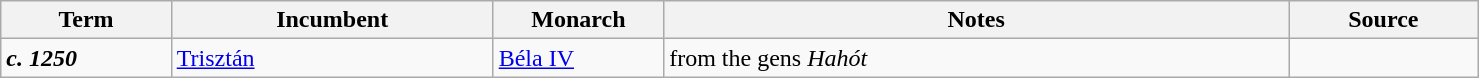<table class="wikitable" style="width: 78%">
<tr>
<th scope="col" width="9%">Term</th>
<th scope="col" width="17%">Incumbent</th>
<th scope="col" width="9%">Monarch</th>
<th scope="col" width="33%">Notes</th>
<th scope="col" width="10%">Source</th>
</tr>
<tr>
<td><strong><em>c.<em> 1250<strong></td>
<td><a href='#'>Trisztán</a></td>
<td><a href='#'>Béla IV</a></td>
<td>from the </em>gens<em> Hahót</td>
<td></td>
</tr>
</table>
